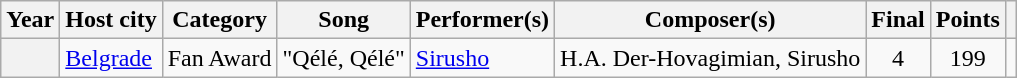<table class="wikitable plainrowheaders">
<tr>
<th scope="col">Year</th>
<th scope="col">Host city</th>
<th scope="col">Category</th>
<th scope="col">Song</th>
<th scope="col">Performer(s)</th>
<th scope="col">Composer(s)</th>
<th scope="col">Final</th>
<th scope="col">Points</th>
<th scope="col" class="unsortable"></th>
</tr>
<tr>
<th scope="row"></th>
<td> <a href='#'>Belgrade</a></td>
<td>Fan Award</td>
<td>"Qélé, Qélé"</td>
<td><a href='#'>Sirusho</a></td>
<td>H.A. Der-Hovagimian, Sirusho</td>
<td style="text-align:center;">4</td>
<td style="text-align:center;">199</td>
<td style="text-align: center;"></td>
</tr>
</table>
